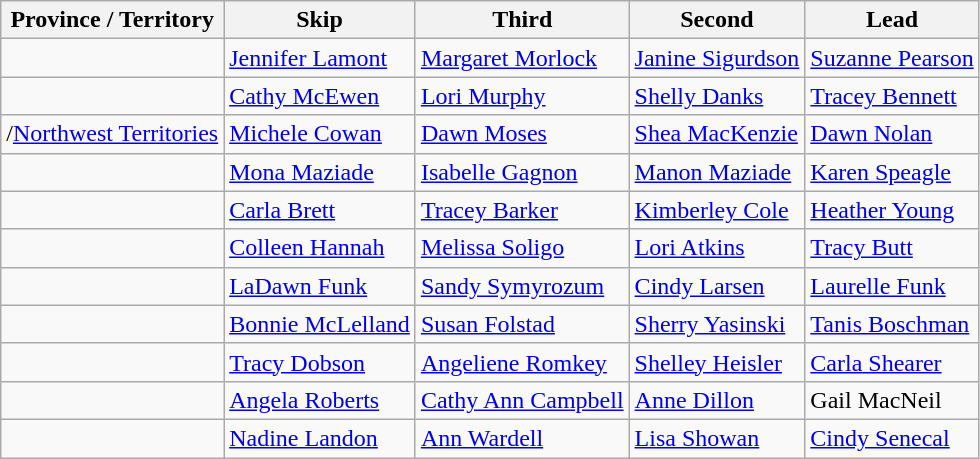<table class="wikitable">
<tr>
<th>Province / Territory</th>
<th>Skip</th>
<th>Third</th>
<th>Second</th>
<th>Lead</th>
</tr>
<tr>
<td></td>
<td><a href='#'>Jennifer Lamont</a></td>
<td><a href='#'>Margaret Morlock</a></td>
<td><a href='#'>Janine Sigurdson</a></td>
<td><a href='#'>Suzanne Pearson</a></td>
</tr>
<tr>
<td></td>
<td><a href='#'>Cathy McEwen</a></td>
<td><a href='#'>Lori Murphy</a></td>
<td><a href='#'>Shelly Danks</a></td>
<td><a href='#'>Tracey Bennett</a></td>
</tr>
<tr>
<td>/<a href='#'>Northwest Territories</a></td>
<td><a href='#'>Michele Cowan</a></td>
<td><a href='#'>Dawn Moses</a></td>
<td><a href='#'>Shea MacKenzie</a></td>
<td><a href='#'>Dawn Nolan</a></td>
</tr>
<tr>
<td></td>
<td><a href='#'>Mona Maziade</a></td>
<td><a href='#'>Isabelle Gagnon</a></td>
<td><a href='#'>Manon Maziade</a></td>
<td><a href='#'>Karen Speagle</a></td>
</tr>
<tr>
<td></td>
<td><a href='#'>Carla Brett</a></td>
<td><a href='#'>Tracey Barker</a></td>
<td><a href='#'>Kimberley Cole</a></td>
<td><a href='#'>Heather Young</a></td>
</tr>
<tr>
<td></td>
<td><a href='#'>Colleen Hannah</a></td>
<td><a href='#'>Melissa Soligo</a></td>
<td><a href='#'>Lori Atkins</a></td>
<td><a href='#'>Tracy Butt</a></td>
</tr>
<tr>
<td></td>
<td><a href='#'>LaDawn Funk</a></td>
<td><a href='#'>Sandy Symyrozum</a></td>
<td><a href='#'>Cindy Larsen</a></td>
<td><a href='#'>Laurelle Funk</a></td>
</tr>
<tr>
<td></td>
<td><a href='#'>Bonnie McLelland</a></td>
<td><a href='#'>Susan Folstad</a></td>
<td><a href='#'>Sherry Yasinski</a></td>
<td><a href='#'>Tanis Boschman</a></td>
</tr>
<tr>
<td></td>
<td><a href='#'>Tracy Dobson</a></td>
<td><a href='#'>Angeliene Romkey</a></td>
<td><a href='#'>Shelley Heisler</a></td>
<td><a href='#'>Carla Shearer</a></td>
</tr>
<tr>
<td></td>
<td><a href='#'>Angela Roberts</a></td>
<td><a href='#'>Cathy Ann Campbell</a></td>
<td><a href='#'>Anne Dillon</a></td>
<td>Gail MacNeil</td>
</tr>
<tr>
<td></td>
<td><a href='#'>Nadine Landon</a></td>
<td><a href='#'>Ann Wardell</a></td>
<td><a href='#'>Lisa Showan</a></td>
<td><a href='#'>Cindy Senecal</a></td>
</tr>
</table>
